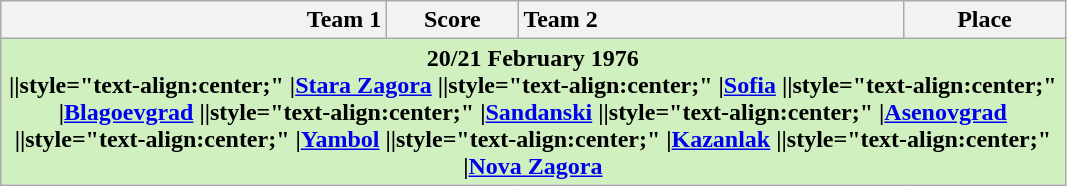<table class="wikitable">
<tr>
<th width="250" style="text-align:right;">Team 1</th>
<th width="80" style="text-align:center;">Score</th>
<th width="250" style="text-align:left;">Team 2</th>
<th width="100" style="text-align:center;">Place</th>
</tr>
<tr>
<th colspan=4 style="background-color:#D0F0C0;"><strong>20/21 February 1976</strong><br>||style="text-align:center;" |<a href='#'>Stara Zagora</a>
||style="text-align:center;" |<a href='#'>Sofia</a>
||style="text-align:center;" |<a href='#'>Blagoevgrad</a>
||style="text-align:center;" |<a href='#'>Sandanski</a>
||style="text-align:center;" |<a href='#'>Asenovgrad</a>
||style="text-align:center;" |<a href='#'>Yambol</a>
||style="text-align:center;" |<a href='#'>Kazanlak</a>
||style="text-align:center;" |<a href='#'>Nova Zagora</a></th>
</tr>
</table>
